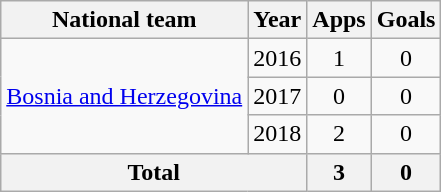<table class="wikitable" style="text-align:center">
<tr>
<th>National team</th>
<th>Year</th>
<th>Apps</th>
<th>Goals</th>
</tr>
<tr>
<td rowspan="3"><a href='#'>Bosnia and Herzegovina</a></td>
<td>2016</td>
<td>1</td>
<td>0</td>
</tr>
<tr>
<td>2017</td>
<td>0</td>
<td>0</td>
</tr>
<tr>
<td>2018</td>
<td>2</td>
<td>0</td>
</tr>
<tr>
<th colspan="2">Total</th>
<th>3</th>
<th>0</th>
</tr>
</table>
